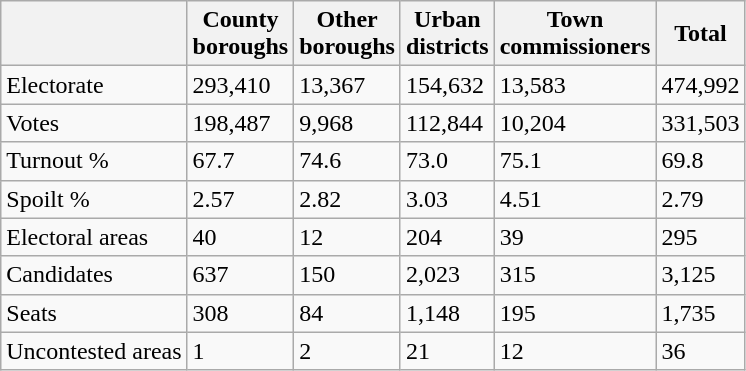<table class="wikitable">
<tr>
<th></th>
<th>County<br>boroughs</th>
<th>Other<br>boroughs</th>
<th>Urban<br>districts</th>
<th>Town<br>commissioners</th>
<th>Total</th>
</tr>
<tr>
<td>Electorate</td>
<td>293,410</td>
<td>13,367</td>
<td>154,632</td>
<td>13,583</td>
<td>474,992</td>
</tr>
<tr>
<td>Votes</td>
<td>198,487</td>
<td>9,968</td>
<td>112,844</td>
<td>10,204</td>
<td>331,503</td>
</tr>
<tr>
<td>Turnout %</td>
<td>67.7</td>
<td>74.6</td>
<td>73.0</td>
<td>75.1</td>
<td>69.8</td>
</tr>
<tr>
<td>Spoilt %</td>
<td>2.57</td>
<td>2.82</td>
<td>3.03</td>
<td>4.51</td>
<td>2.79</td>
</tr>
<tr>
<td>Electoral areas</td>
<td>40</td>
<td>12</td>
<td>204</td>
<td>39</td>
<td>295</td>
</tr>
<tr>
<td>Candidates</td>
<td>637</td>
<td>150</td>
<td>2,023</td>
<td>315</td>
<td>3,125</td>
</tr>
<tr>
<td>Seats</td>
<td>308</td>
<td>84</td>
<td>1,148</td>
<td>195</td>
<td>1,735</td>
</tr>
<tr>
<td>Uncontested areas</td>
<td>1</td>
<td>2</td>
<td>21</td>
<td>12</td>
<td>36</td>
</tr>
</table>
